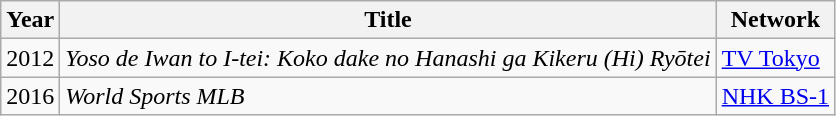<table class="wikitable">
<tr>
<th>Year</th>
<th>Title</th>
<th>Network</th>
</tr>
<tr>
<td>2012</td>
<td><em>Yoso de Iwan to I-tei: Koko dake no Hanashi ga Kikeru (Hi) Ryōtei</em></td>
<td><a href='#'>TV Tokyo</a></td>
</tr>
<tr>
<td>2016</td>
<td><em>World Sports MLB</em></td>
<td><a href='#'>NHK BS-1</a></td>
</tr>
</table>
